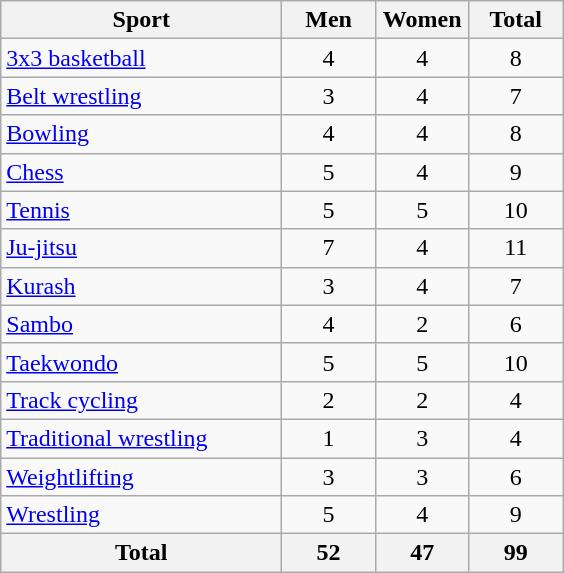<table class="wikitable sortable" style="text-align:center;">
<tr>
<th width=180>Sport</th>
<th width=55>Men</th>
<th width=55>Women</th>
<th width=55>Total</th>
</tr>
<tr>
<td align=left><a href='#'>3x3 basketball</a></td>
<td>4</td>
<td>4</td>
<td>8</td>
</tr>
<tr>
<td align=left><a href='#'>Belt wrestling</a></td>
<td>3</td>
<td>4</td>
<td>7</td>
</tr>
<tr>
<td align=left><a href='#'>Bowling</a></td>
<td>4</td>
<td>4</td>
<td>8</td>
</tr>
<tr>
<td align=left><a href='#'>Chess</a></td>
<td>5</td>
<td>4</td>
<td>9</td>
</tr>
<tr>
<td align=left><a href='#'>Tennis</a></td>
<td>5</td>
<td>5</td>
<td>10</td>
</tr>
<tr>
<td align=left><a href='#'>Ju-jitsu</a></td>
<td>7</td>
<td>4</td>
<td>11</td>
</tr>
<tr>
<td align=left><a href='#'>Kurash</a></td>
<td>3</td>
<td>4</td>
<td>7</td>
</tr>
<tr>
<td align=left><a href='#'>Sambo</a></td>
<td>4</td>
<td>2</td>
<td>6</td>
</tr>
<tr>
<td align=left><a href='#'>Taekwondo</a></td>
<td>5</td>
<td>5</td>
<td>10</td>
</tr>
<tr>
<td align=left><a href='#'>Track cycling</a></td>
<td>2</td>
<td>2</td>
<td>4</td>
</tr>
<tr>
<td align=left><a href='#'>Traditional wrestling</a></td>
<td>1</td>
<td>3</td>
<td>4</td>
</tr>
<tr>
<td align=left><a href='#'>Weightlifting</a></td>
<td>3</td>
<td>3</td>
<td>6</td>
</tr>
<tr>
<td align=left><a href='#'>Wrestling</a></td>
<td>5</td>
<td>4</td>
<td>9</td>
</tr>
<tr class="sortbottom">
<th>Total</th>
<th>52</th>
<th>47</th>
<th>99</th>
</tr>
</table>
